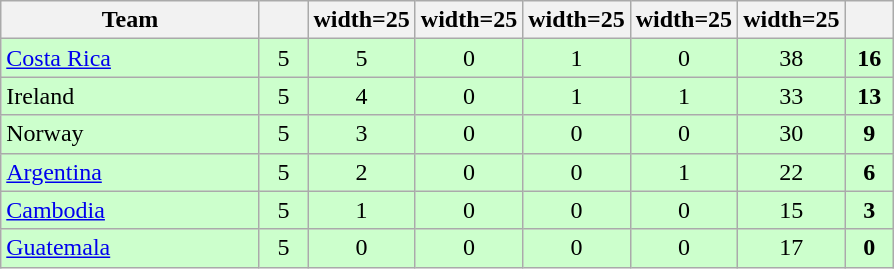<table class="wikitable sortable" style="text-align: center; ">
<tr>
<th width=165>Team</th>
<th width=25></th>
<th>width=25</th>
<th>width=25</th>
<th>width=25</th>
<th>width=25</th>
<th>width=25</th>
<th width=25></th>
</tr>
<tr style="background:#ccffcc;">
<td style="text-align:left;"> <a href='#'>Costa Rica</a></td>
<td>5</td>
<td>5</td>
<td>0</td>
<td>1</td>
<td>0</td>
<td>38</td>
<td><strong>16</strong></td>
</tr>
<tr style="background:#ccffcc;">
<td style="text-align:left;"> Ireland</td>
<td>5</td>
<td>4</td>
<td>0</td>
<td>1</td>
<td>1</td>
<td>33</td>
<td><strong>13</strong></td>
</tr>
<tr style="background:#ccffcc;">
<td style="text-align:left;"> Norway</td>
<td>5</td>
<td>3</td>
<td>0</td>
<td>0</td>
<td>0</td>
<td>30</td>
<td><strong>9</strong></td>
</tr>
<tr style="background:#ccffcc;">
<td style="text-align:left;"> <a href='#'>Argentina</a></td>
<td>5</td>
<td>2</td>
<td>0</td>
<td>0</td>
<td>1</td>
<td>22</td>
<td><strong>6</strong></td>
</tr>
<tr style="background:#ccffcc;">
<td style="text-align:left;"> <a href='#'>Cambodia</a></td>
<td>5</td>
<td>1</td>
<td>0</td>
<td>0</td>
<td>0</td>
<td>15</td>
<td><strong>3</strong></td>
</tr>
<tr style="background:#ccffcc;">
<td style="text-align:left;"> <a href='#'>Guatemala</a></td>
<td>5</td>
<td>0</td>
<td>0</td>
<td>0</td>
<td>0</td>
<td>17</td>
<td><strong>0</strong></td>
</tr>
</table>
